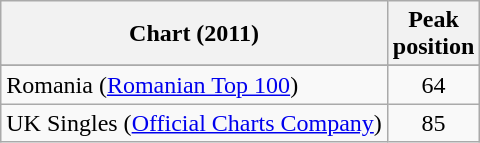<table class="wikitable sortable">
<tr>
<th>Chart (2011)</th>
<th>Peak<br>position</th>
</tr>
<tr>
</tr>
<tr>
</tr>
<tr>
<td>Romania (<a href='#'>Romanian Top 100</a>)</td>
<td style="text-align:center;">64</td>
</tr>
<tr>
<td>UK Singles (<a href='#'>Official Charts Company</a>)</td>
<td style="text-align:center;">85</td>
</tr>
</table>
